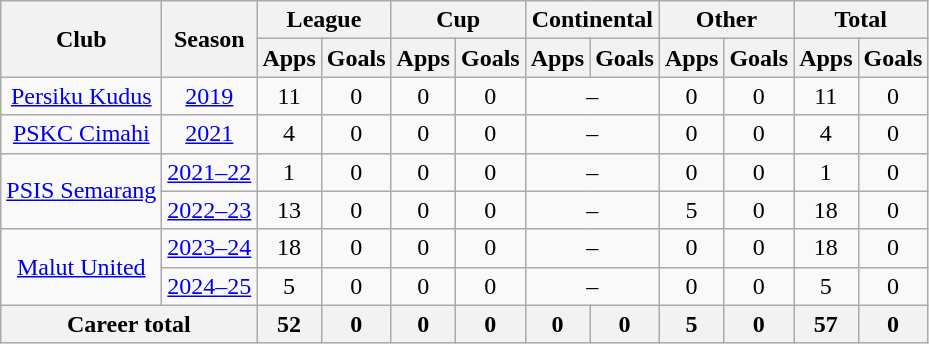<table class="wikitable" style="text-align: center">
<tr>
<th rowspan="2">Club</th>
<th rowspan="2">Season</th>
<th colspan="2">League</th>
<th colspan="2">Cup</th>
<th colspan="2">Continental</th>
<th colspan="2">Other</th>
<th colspan="2">Total</th>
</tr>
<tr>
<th>Apps</th>
<th>Goals</th>
<th>Apps</th>
<th>Goals</th>
<th>Apps</th>
<th>Goals</th>
<th>Apps</th>
<th>Goals</th>
<th>Apps</th>
<th>Goals</th>
</tr>
<tr>
<td><a href='#'>Persiku Kudus</a></td>
<td><a href='#'>2019</a></td>
<td>11</td>
<td>0</td>
<td>0</td>
<td>0</td>
<td colspan="2">–</td>
<td>0</td>
<td>0</td>
<td>11</td>
<td>0</td>
</tr>
<tr>
<td><a href='#'>PSKC Cimahi</a></td>
<td><a href='#'>2021</a></td>
<td>4</td>
<td>0</td>
<td>0</td>
<td>0</td>
<td colspan="2">–</td>
<td>0</td>
<td>0</td>
<td>4</td>
<td>0</td>
</tr>
<tr>
<td rowspan="2"><a href='#'>PSIS Semarang</a></td>
<td><a href='#'>2021–22</a></td>
<td>1</td>
<td>0</td>
<td>0</td>
<td>0</td>
<td colspan="2">–</td>
<td>0</td>
<td>0</td>
<td>1</td>
<td>0</td>
</tr>
<tr>
<td><a href='#'>2022–23</a></td>
<td>13</td>
<td>0</td>
<td>0</td>
<td>0</td>
<td colspan="2">–</td>
<td>5</td>
<td>0</td>
<td>18</td>
<td>0</td>
</tr>
<tr>
<td rowspan="2"><a href='#'>Malut United</a></td>
<td><a href='#'>2023–24</a></td>
<td>18</td>
<td>0</td>
<td>0</td>
<td>0</td>
<td colspan="2">–</td>
<td>0</td>
<td>0</td>
<td>18</td>
<td>0</td>
</tr>
<tr>
<td><a href='#'>2024–25</a></td>
<td>5</td>
<td>0</td>
<td>0</td>
<td>0</td>
<td colspan="2">–</td>
<td>0</td>
<td>0</td>
<td>5</td>
<td>0</td>
</tr>
<tr>
<th colspan="2">Career total</th>
<th>52</th>
<th>0</th>
<th>0</th>
<th>0</th>
<th>0</th>
<th>0</th>
<th>5</th>
<th>0</th>
<th>57</th>
<th>0</th>
</tr>
</table>
